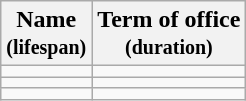<table class="wikitable">
<tr>
<th>Name<br><small>(lifespan)</small></th>
<th>Term of office<br><small>(duration)</small></th>
</tr>
<tr>
<td></td>
<td></td>
</tr>
<tr>
<td></td>
<td></td>
</tr>
<tr>
<td></td>
<td></td>
</tr>
</table>
